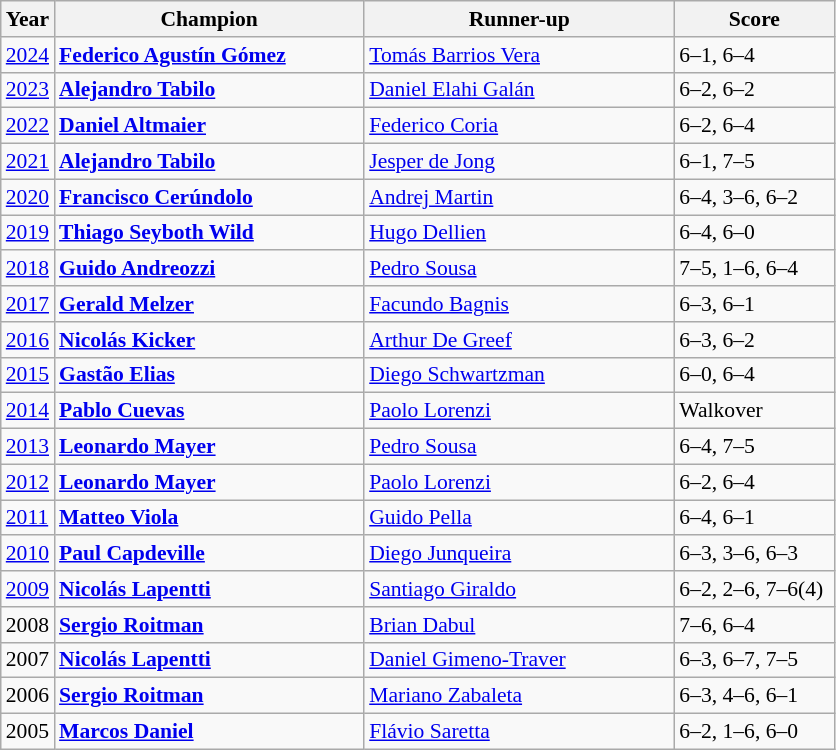<table class="wikitable" style="font-size:90%">
<tr>
<th>Year</th>
<th width="200">Champion</th>
<th width="200">Runner-up</th>
<th width="100">Score</th>
</tr>
<tr>
<td><a href='#'>2024</a></td>
<td> <strong><a href='#'>Federico Agustín Gómez</a></strong></td>
<td> <a href='#'>Tomás Barrios Vera</a></td>
<td>6–1, 6–4</td>
</tr>
<tr>
<td><a href='#'>2023</a></td>
<td> <strong><a href='#'>Alejandro Tabilo</a></strong></td>
<td> <a href='#'>Daniel Elahi Galán</a></td>
<td>6–2, 6–2</td>
</tr>
<tr>
<td><a href='#'>2022</a></td>
<td> <strong><a href='#'>Daniel Altmaier</a></strong></td>
<td> <a href='#'>Federico Coria</a></td>
<td>6–2, 6–4</td>
</tr>
<tr>
<td><a href='#'>2021</a></td>
<td> <strong><a href='#'>Alejandro Tabilo</a></strong></td>
<td> <a href='#'>Jesper de Jong</a></td>
<td>6–1, 7–5</td>
</tr>
<tr>
<td><a href='#'>2020</a></td>
<td> <strong><a href='#'>Francisco Cerúndolo</a></strong></td>
<td> <a href='#'>Andrej Martin</a></td>
<td>6–4, 3–6, 6–2</td>
</tr>
<tr>
<td><a href='#'>2019</a></td>
<td> <strong><a href='#'>Thiago Seyboth Wild</a></strong></td>
<td> <a href='#'>Hugo Dellien</a></td>
<td>6–4, 6–0</td>
</tr>
<tr>
<td><a href='#'>2018</a></td>
<td> <strong><a href='#'>Guido Andreozzi</a></strong></td>
<td> <a href='#'>Pedro Sousa</a></td>
<td>7–5, 1–6, 6–4</td>
</tr>
<tr>
<td><a href='#'>2017</a></td>
<td> <strong><a href='#'>Gerald Melzer</a></strong></td>
<td> <a href='#'>Facundo Bagnis</a></td>
<td>6–3, 6–1</td>
</tr>
<tr>
<td><a href='#'>2016</a></td>
<td> <strong><a href='#'>Nicolás Kicker</a></strong></td>
<td> <a href='#'>Arthur De Greef</a></td>
<td>6–3, 6–2</td>
</tr>
<tr>
<td><a href='#'>2015</a></td>
<td> <strong><a href='#'>Gastão Elias</a></strong></td>
<td> <a href='#'>Diego Schwartzman</a></td>
<td>6–0, 6–4</td>
</tr>
<tr>
<td><a href='#'>2014</a></td>
<td> <strong><a href='#'>Pablo Cuevas</a></strong></td>
<td> <a href='#'>Paolo Lorenzi</a></td>
<td>Walkover</td>
</tr>
<tr>
<td><a href='#'>2013</a></td>
<td> <strong><a href='#'>Leonardo Mayer</a></strong></td>
<td> <a href='#'>Pedro Sousa</a></td>
<td>6–4, 7–5</td>
</tr>
<tr>
<td><a href='#'>2012</a></td>
<td> <strong><a href='#'>Leonardo Mayer</a></strong></td>
<td> <a href='#'>Paolo Lorenzi</a></td>
<td>6–2, 6–4</td>
</tr>
<tr>
<td><a href='#'>2011</a></td>
<td> <strong><a href='#'>Matteo Viola</a></strong></td>
<td> <a href='#'>Guido Pella</a></td>
<td>6–4, 6–1</td>
</tr>
<tr>
<td><a href='#'>2010</a></td>
<td> <strong><a href='#'>Paul Capdeville</a></strong></td>
<td> <a href='#'>Diego Junqueira</a></td>
<td>6–3, 3–6, 6–3</td>
</tr>
<tr>
<td><a href='#'>2009</a></td>
<td> <strong><a href='#'>Nicolás Lapentti</a></strong></td>
<td> <a href='#'>Santiago Giraldo</a></td>
<td>6–2, 2–6, 7–6(4)</td>
</tr>
<tr>
<td>2008</td>
<td> <strong><a href='#'>Sergio Roitman</a></strong></td>
<td> <a href='#'>Brian Dabul</a></td>
<td>7–6, 6–4</td>
</tr>
<tr>
<td>2007</td>
<td> <strong><a href='#'>Nicolás Lapentti</a></strong></td>
<td> <a href='#'>Daniel Gimeno-Traver</a></td>
<td>6–3, 6–7, 7–5</td>
</tr>
<tr>
<td>2006</td>
<td> <strong><a href='#'>Sergio Roitman</a></strong></td>
<td> <a href='#'>Mariano Zabaleta</a></td>
<td>6–3, 4–6, 6–1</td>
</tr>
<tr>
<td>2005</td>
<td> <strong><a href='#'>Marcos Daniel</a></strong></td>
<td> <a href='#'>Flávio Saretta</a></td>
<td>6–2, 1–6, 6–0</td>
</tr>
</table>
